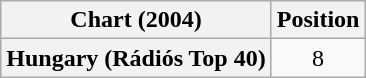<table class="wikitable plainrowheaders" style="text-align:center">
<tr>
<th scope="col">Chart (2004)</th>
<th scope="col">Position</th>
</tr>
<tr>
<th scope="row">Hungary (Rádiós Top 40)</th>
<td>8</td>
</tr>
</table>
